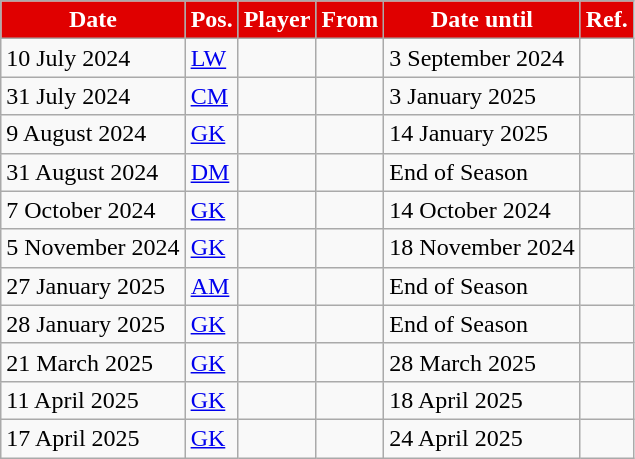<table class="wikitable plainrowheaders sortable">
<tr>
<th style="background:#E00000;color:#fff;">Date</th>
<th style="background:#E00000;color:#fff;">Pos.</th>
<th style="background:#E00000;color:#fff;">Player</th>
<th style="background:#E00000;color:#fff;">From</th>
<th style="background:#E00000;color:#fff;">Date until</th>
<th style="background:#E00000;color:#fff;">Ref.</th>
</tr>
<tr>
<td>10 July 2024</td>
<td><a href='#'>LW</a></td>
<td></td>
<td></td>
<td>3 September 2024</td>
<td></td>
</tr>
<tr>
<td>31 July 2024</td>
<td><a href='#'>CM</a></td>
<td></td>
<td></td>
<td>3 January 2025</td>
<td></td>
</tr>
<tr>
<td>9 August 2024</td>
<td><a href='#'>GK</a></td>
<td></td>
<td></td>
<td>14 January 2025</td>
<td></td>
</tr>
<tr>
<td>31 August 2024</td>
<td><a href='#'>DM</a></td>
<td></td>
<td></td>
<td>End of Season</td>
<td></td>
</tr>
<tr>
<td>7 October 2024</td>
<td><a href='#'>GK</a></td>
<td></td>
<td></td>
<td>14 October 2024</td>
<td></td>
</tr>
<tr>
<td>5 November 2024</td>
<td><a href='#'>GK</a></td>
<td></td>
<td></td>
<td>18 November 2024</td>
<td></td>
</tr>
<tr>
<td>27 January 2025</td>
<td><a href='#'>AM</a></td>
<td></td>
<td></td>
<td>End of Season</td>
<td></td>
</tr>
<tr>
<td>28 January 2025</td>
<td><a href='#'>GK</a></td>
<td></td>
<td></td>
<td>End of Season</td>
<td></td>
</tr>
<tr>
<td>21 March 2025</td>
<td><a href='#'>GK</a></td>
<td></td>
<td></td>
<td>28 March 2025</td>
<td></td>
</tr>
<tr>
<td>11 April 2025</td>
<td><a href='#'>GK</a></td>
<td></td>
<td></td>
<td>18 April 2025</td>
<td></td>
</tr>
<tr>
<td>17 April 2025</td>
<td><a href='#'>GK</a></td>
<td></td>
<td></td>
<td>24 April 2025</td>
<td></td>
</tr>
</table>
